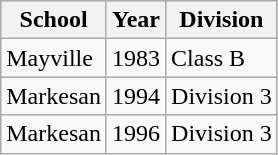<table class="wikitable">
<tr>
<th>School</th>
<th>Year</th>
<th>Division</th>
</tr>
<tr>
<td>Mayville</td>
<td>1983</td>
<td>Class B</td>
</tr>
<tr>
<td>Markesan</td>
<td>1994</td>
<td>Division 3</td>
</tr>
<tr>
<td>Markesan</td>
<td>1996</td>
<td>Division 3</td>
</tr>
</table>
